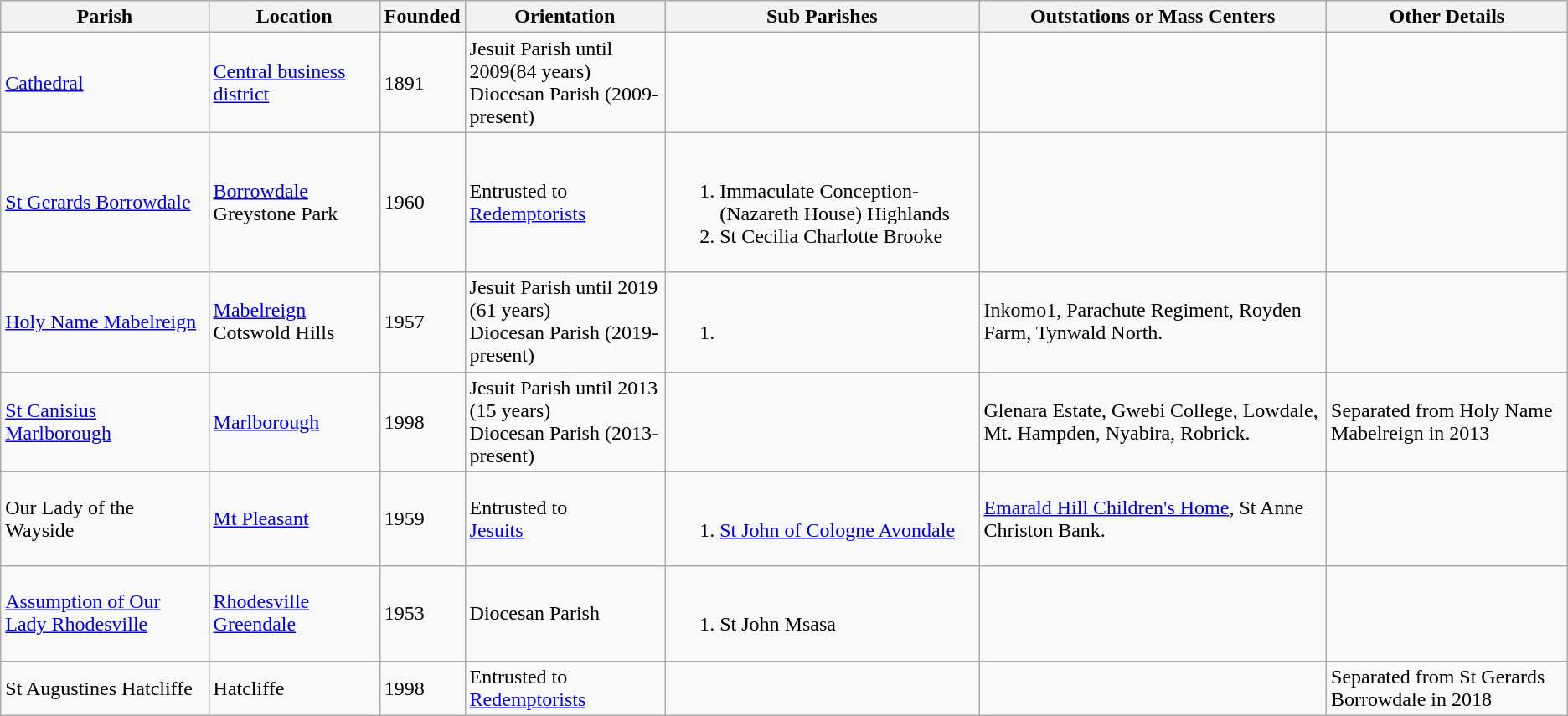<table class="wikitable sortable">
<tr>
<th>Parish</th>
<th>Location</th>
<th>Founded</th>
<th>Orientation</th>
<th>Sub Parishes</th>
<th>Outstations or Mass Centers</th>
<th>Other Details</th>
</tr>
<tr>
<td><a href='#'>Cathedral</a></td>
<td><a href='#'>Central business district</a></td>
<td>1891</td>
<td>Jesuit Parish until 2009(84 years)<br>Diocesan Parish (2009-present)</td>
<td></td>
<td></td>
<td></td>
</tr>
<tr>
<td><a href='#'>St Gerards Borrowdale</a></td>
<td><a href='#'>Borrowdale</a> Greystone Park</td>
<td>1960</td>
<td>Entrusted to <a href='#'>Redemptorists</a></td>
<td><br><ol><li>Immaculate Conception-(Nazareth House) Highlands</li><li>St Cecilia Charlotte Brooke</li></ol></td>
<td></td>
<td></td>
</tr>
<tr>
<td><a href='#'>Holy Name Mabelreign</a></td>
<td><a href='#'>Mabelreign</a><br>Cotswold Hills</td>
<td>1957</td>
<td>Jesuit Parish until 2019 (61 years)<br>Diocesan Parish (2019-present)</td>
<td><br><ol><li></li></ol></td>
<td>Inkomo1, Parachute Regiment, Royden Farm, Tynwald North.</td>
<td></td>
</tr>
<tr>
<td><a href='#'>St Canisius Marlborough</a></td>
<td><a href='#'>Marlborough</a></td>
<td>1998</td>
<td>Jesuit Parish until 2013 (15 years)<br>Diocesan Parish (2013-present)</td>
<td></td>
<td>Glenara Estate, Gwebi College, Lowdale, Mt. Hampden, Nyabira, Robrick.</td>
<td> Separated from Holy Name Mabelreign in 2013 </td>
</tr>
<tr>
<td>Our Lady of the Wayside</td>
<td><a href='#'>Mt Pleasant</a></td>
<td>1959</td>
<td>Entrusted to<br><a href='#'>Jesuits</a></td>
<td><br><ol><li><a href='#'>St John of Cologne Avondale</a></li></ol></td>
<td><a href='#'>Emarald Hill Children's Home</a>, St Anne Christon Bank.</td>
<td></td>
</tr>
<tr>
<td><a href='#'>Assumption of Our Lady Rhodesville</a></td>
<td><a href='#'>Rhodesville</a><br><a href='#'>Greendale</a></td>
<td>1953</td>
<td>Diocesan Parish</td>
<td><br><ol><li>St John Msasa</li></ol></td>
<td></td>
<td></td>
</tr>
<tr>
<td>St Augustines Hatcliffe</td>
<td>Hatcliffe</td>
<td>1998</td>
<td>Entrusted to <a href='#'>Redemptorists</a></td>
<td></td>
<td></td>
<td>Separated from St Gerards Borrowdale in 2018 </td>
</tr>
</table>
